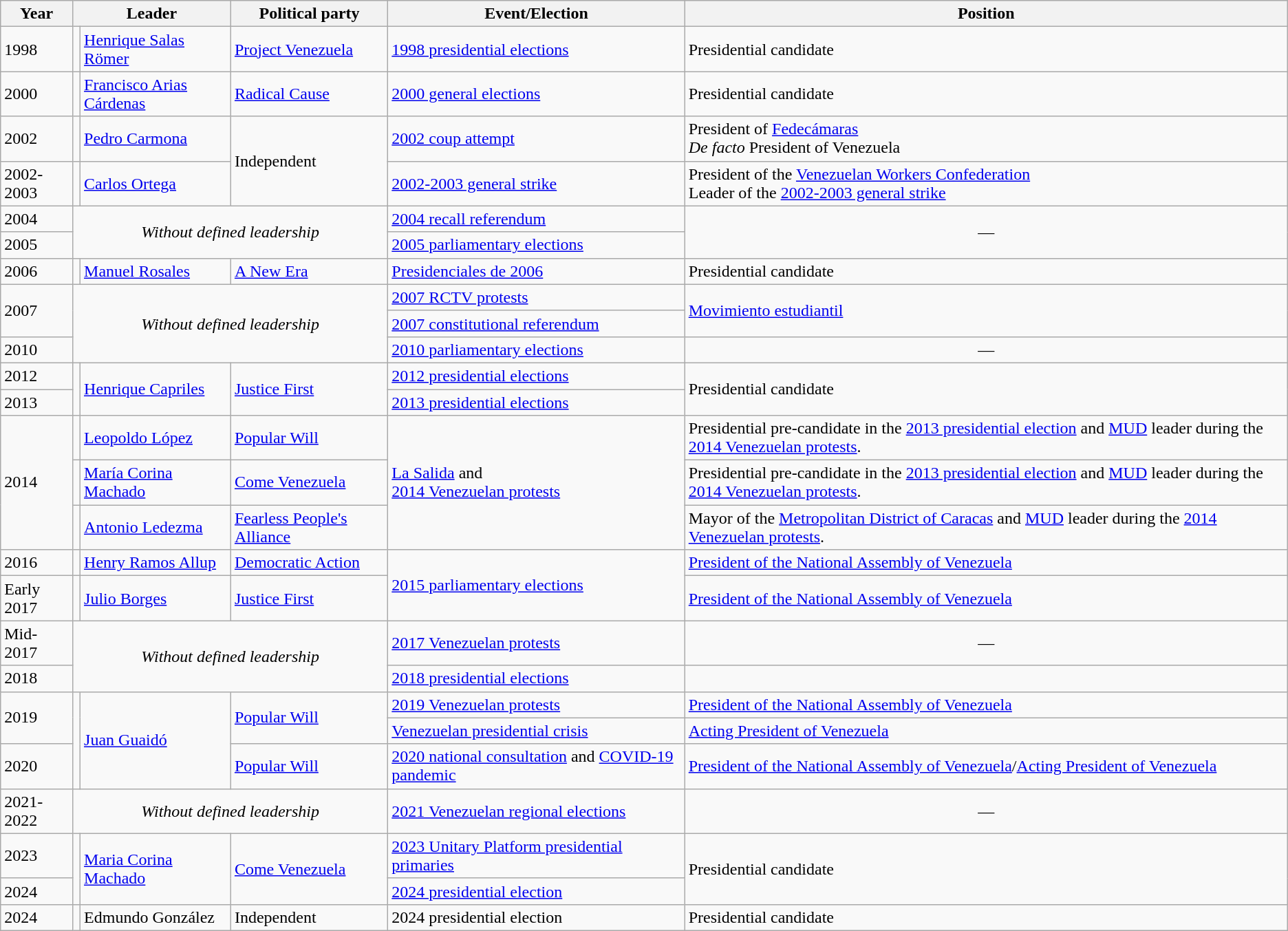<table class="wikitable">
<tr>
<th>Year</th>
<th colspan="2">Leader</th>
<th>Political party</th>
<th>Event/Election</th>
<th>Position</th>
</tr>
<tr>
<td>1998</td>
<td></td>
<td><a href='#'>Henrique Salas Römer</a></td>
<td><a href='#'>Project Venezuela</a></td>
<td><a href='#'>1998 presidential elections</a></td>
<td>Presidential candidate</td>
</tr>
<tr>
<td>2000</td>
<td></td>
<td><a href='#'>Francisco Arias Cárdenas</a></td>
<td><a href='#'>Radical Cause</a></td>
<td><a href='#'>2000 general elections</a></td>
<td>Presidential candidate</td>
</tr>
<tr>
<td>2002</td>
<td></td>
<td><a href='#'>Pedro Carmona</a></td>
<td rowspan="2">Independent</td>
<td><a href='#'>2002 coup attempt</a></td>
<td>President of <a href='#'>Fedecámaras</a><br><em>De facto</em> President of Venezuela</td>
</tr>
<tr>
<td>2002-2003</td>
<td></td>
<td><a href='#'>Carlos Ortega</a></td>
<td><a href='#'>2002-2003 general strike</a></td>
<td>President of the <a href='#'>Venezuelan Workers Confederation</a><br>Leader of the <a href='#'>2002-2003 general strike</a></td>
</tr>
<tr>
<td>2004</td>
<td colspan="3" rowspan="2" style="text-align:center;"><em>Without defined leadership</em></td>
<td><a href='#'>2004 recall referendum</a></td>
<td rowspan="2" style="text-align:center;">—</td>
</tr>
<tr>
<td>2005</td>
<td><a href='#'>2005 parliamentary elections</a></td>
</tr>
<tr>
<td>2006</td>
<td></td>
<td><a href='#'>Manuel Rosales</a></td>
<td><a href='#'>A New Era</a></td>
<td><a href='#'>Presidenciales de 2006</a></td>
<td>Presidential candidate</td>
</tr>
<tr>
<td rowspan="2">2007</td>
<td colspan="3" rowspan="3" style="text-align:center;"><em>Without defined leadership</em></td>
<td><a href='#'>2007 RCTV protests</a></td>
<td rowspan="2"><a href='#'>Movimiento estudiantil</a></td>
</tr>
<tr>
<td><a href='#'>2007 constitutional referendum</a></td>
</tr>
<tr>
<td>2010</td>
<td><a href='#'>2010 parliamentary elections</a></td>
<td style="text-align:center;">—</td>
</tr>
<tr>
<td>2012</td>
<td rowspan="2"></td>
<td rowspan="2"><a href='#'>Henrique Capriles</a></td>
<td rowspan="2"><a href='#'>Justice First</a></td>
<td><a href='#'>2012 presidential elections</a></td>
<td rowspan="2">Presidential candidate</td>
</tr>
<tr>
<td>2013</td>
<td><a href='#'>2013 presidential elections</a></td>
</tr>
<tr>
<td rowspan="3">2014</td>
<td></td>
<td><a href='#'>Leopoldo López</a></td>
<td><a href='#'>Popular Will</a></td>
<td rowspan="3"><a href='#'>La Salida</a> and<br><a href='#'>2014 Venezuelan protests</a></td>
<td>Presidential pre-candidate in the <a href='#'>2013 presidential election</a> and <a href='#'>MUD</a> leader during the <a href='#'>2014 Venezuelan protests</a>.</td>
</tr>
<tr>
<td></td>
<td><a href='#'>María Corina Machado</a></td>
<td><a href='#'>Come Venezuela</a></td>
<td>Presidential pre-candidate in the <a href='#'>2013 presidential election</a> and <a href='#'>MUD</a> leader during the <a href='#'>2014 Venezuelan protests</a>.</td>
</tr>
<tr>
<td></td>
<td><a href='#'>Antonio Ledezma</a></td>
<td><a href='#'>Fearless People's Alliance</a></td>
<td>Mayor of the <a href='#'>Metropolitan District of Caracas</a> and <a href='#'>MUD</a> leader during the <a href='#'>2014 Venezuelan protests</a>.</td>
</tr>
<tr>
<td>2016</td>
<td></td>
<td><a href='#'>Henry Ramos Allup</a></td>
<td><a href='#'>Democratic Action</a></td>
<td rowspan="2"><a href='#'>2015 parliamentary elections</a></td>
<td><a href='#'>President of the National Assembly of Venezuela</a></td>
</tr>
<tr>
<td>Early 2017</td>
<td></td>
<td><a href='#'>Julio Borges</a></td>
<td><a href='#'>Justice First</a></td>
<td><a href='#'>President of the National Assembly of Venezuela</a></td>
</tr>
<tr>
<td>Mid-2017</td>
<td colspan="3" rowspan="2" style="text-align:center;"><em>Without defined leadership</em></td>
<td><a href='#'>2017 Venezuelan protests</a></td>
<td style="text-align:center;">—</td>
</tr>
<tr>
<td>2018</td>
<td><a href='#'>2018 presidential elections</a></td>
<td></td>
</tr>
<tr>
<td rowspan="2">2019</td>
<td rowspan="3"></td>
<td rowspan="3"><a href='#'>Juan Guaidó</a></td>
<td rowspan="2"><a href='#'>Popular Will</a></td>
<td><a href='#'>2019 Venezuelan protests</a></td>
<td><a href='#'>President of the National Assembly of Venezuela</a></td>
</tr>
<tr>
<td><a href='#'>Venezuelan presidential crisis</a></td>
<td><a href='#'>Acting President of Venezuela</a></td>
</tr>
<tr>
<td>2020</td>
<td><a href='#'>Popular Will</a></td>
<td><a href='#'>2020 national consultation</a> and <a href='#'>COVID-19 pandemic</a></td>
<td><a href='#'>President of the National Assembly of Venezuela</a>/<a href='#'>Acting President of Venezuela</a></td>
</tr>
<tr>
<td>2021-2022</td>
<td colspan="3" rowspan="1" style="text-align:center;"><em>Without defined leadership</em></td>
<td><a href='#'>2021 Venezuelan regional elections</a></td>
<td rowspan="1" style="text-align:center;">—</td>
</tr>
<tr>
<td>2023</td>
<td rowspan="2"></td>
<td rowspan="2"><a href='#'>Maria Corina Machado</a></td>
<td rowspan="2"><a href='#'>Come Venezuela</a></td>
<td><a href='#'>2023 Unitary Platform presidential primaries</a></td>
<td rowspan="2">Presidential candidate</td>
</tr>
<tr>
<td>2024</td>
<td><a href='#'>2024 presidential election</a></td>
</tr>
<tr>
<td>2024</td>
<td></td>
<td>Edmundo González</td>
<td>Independent</td>
<td>2024 presidential election</td>
<td>Presidential candidate</td>
</tr>
</table>
